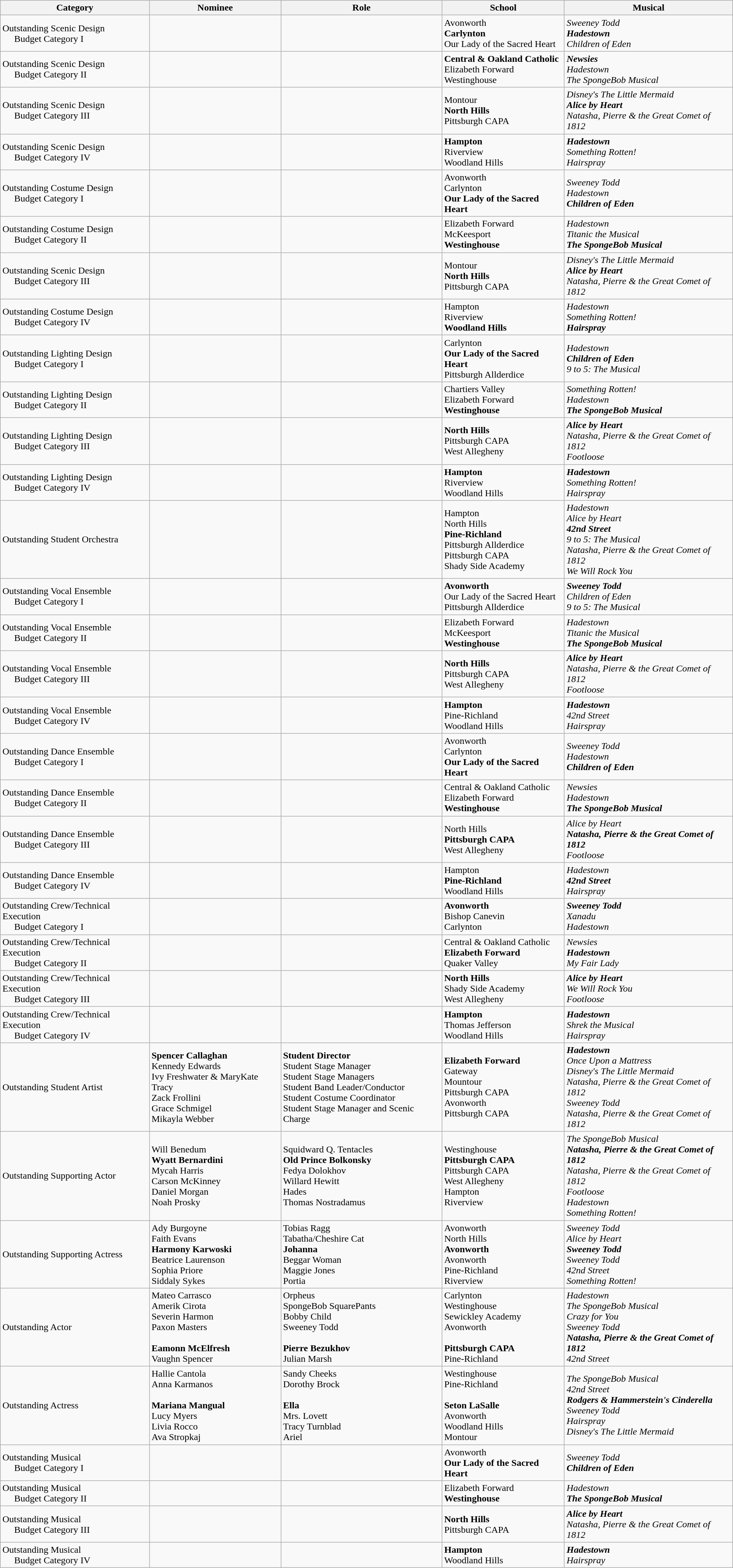<table class="wikitable">
<tr>
<th>Category</th>
<th>Nominee</th>
<th>Role</th>
<th>School</th>
<th>Musical</th>
</tr>
<tr>
<td>Outstanding Scenic Design<br>     Budget Category I</td>
<td></td>
<td></td>
<td>Avonworth<br><strong>Carlynton</strong><br>Our Lady of the Sacred Heart</td>
<td><em>Sweeney Todd</em><br><strong><em>Hadestown</em></strong><br><em>Children of Eden</em></td>
</tr>
<tr>
<td>Outstanding Scenic Design<br>     Budget Category II</td>
<td></td>
<td></td>
<td><strong>Central & Oakland Catholic</strong><br>Elizabeth Forward<br>Westinghouse</td>
<td><strong><em>Newsies</em></strong><br><em>Hadestown</em><br><em>The SpongeBob Musical</em></td>
</tr>
<tr>
<td>Outstanding Scenic Design<br>     Budget Category III</td>
<td></td>
<td></td>
<td>Montour<br><strong>North Hills</strong><br>Pittsburgh CAPA</td>
<td><em>Disney's The Little Mermaid</em><br><strong><em>Alice by Heart</em></strong><br><em>Natasha, Pierre & the Great Comet of 1812</em></td>
</tr>
<tr>
<td>Outstanding Scenic Design<br>     Budget Category IV</td>
<td></td>
<td></td>
<td><strong>Hampton</strong><br>Riverview<br>Woodland Hills</td>
<td><strong><em>Hadestown</em></strong><br><em>Something Rotten!</em><br><em>Hairspray</em></td>
</tr>
<tr>
<td>Outstanding Costume Design<br>     Budget Category I</td>
<td></td>
<td></td>
<td>Avonworth<br>Carlynton<br><strong>Our Lady of the Sacred Heart</strong></td>
<td><em>Sweeney Todd</em><br><em>Hadestown</em><br><strong><em>Children of Eden</em></strong></td>
</tr>
<tr>
<td>Outstanding Costume Design<br>     Budget Category II</td>
<td></td>
<td></td>
<td>Elizabeth Forward<br>McKeesport<br><strong>Westinghouse</strong></td>
<td><em>Hadestown</em><br><em>Titanic the Musical</em><br><strong><em>The SpongeBob Musical</em></strong></td>
</tr>
<tr>
<td>Outstanding Scenic Design<br>     Budget Category III</td>
<td></td>
<td></td>
<td>Montour<br><strong>North Hills</strong><br>Pittsburgh CAPA</td>
<td><em>Disney's The Little Mermaid</em><br><strong><em>Alice by Heart</em></strong><br><em>Natasha, Pierre & the Great Comet of 1812</em></td>
</tr>
<tr>
<td>Outstanding Costume Design<br>     Budget Category IV</td>
<td></td>
<td></td>
<td>Hampton<br>Riverview<br><strong>Woodland Hills</strong></td>
<td><em>Hadestown</em><br><em>Something Rotten!</em><br><strong><em>Hairspray</em></strong></td>
</tr>
<tr>
<td>Outstanding Lighting Design<br>     Budget Category I</td>
<td></td>
<td></td>
<td>Carlynton<br><strong>Our Lady of the Sacred Heart</strong><br>Pittsburgh Allderdice</td>
<td><em>Hadestown</em><br><strong><em>Children of Eden</em></strong><br><em>9 to 5: The Musical</em></td>
</tr>
<tr>
<td>Outstanding Lighting Design<br>     Budget Category II</td>
<td></td>
<td></td>
<td>Chartiers Valley<br>Elizabeth Forward<br><strong>Westinghouse</strong></td>
<td><em>Something Rotten!</em><br><em>Hadestown</em><br><strong><em>The SpongeBob Musical</em></strong></td>
</tr>
<tr>
<td>Outstanding Lighting Design<br>     Budget Category III</td>
<td></td>
<td></td>
<td><strong>North Hills</strong><br>Pittsburgh CAPA<br>West Allegheny</td>
<td><strong><em>Alice by Heart</em></strong><br><em>Natasha, Pierre & the Great Comet of 1812</em><br><em>Footloose</em></td>
</tr>
<tr>
<td>Outstanding Lighting Design<br>     Budget Category IV</td>
<td></td>
<td></td>
<td><strong>Hampton</strong><br>Riverview<br>Woodland Hills</td>
<td><strong><em>Hadestown</em></strong><br><em>Something Rotten!</em><br><em>Hairspray</em></td>
</tr>
<tr>
<td>Outstanding Student Orchestra</td>
<td></td>
<td></td>
<td>Hampton<br>North Hills<br><strong>Pine-Richland</strong><br>Pittsburgh Allderdice<br>Pittsburgh CAPA<br>Shady Side Academy</td>
<td><em>Hadestown</em><br><em>Alice by Heart</em><br><strong><em>42nd Street</em></strong><br><em>9 to 5: The Musical</em><br><em>Natasha, Pierre & the Great Comet of 1812</em><br><em>We Will Rock You</em></td>
</tr>
<tr>
<td>Outstanding Vocal Ensemble<br>     Budget Category I</td>
<td></td>
<td></td>
<td><strong>Avonworth</strong><br>Our Lady of the Sacred Heart<br>Pittsburgh Allderdice</td>
<td><strong><em>Sweeney Todd</em></strong><br><em>Children of Eden</em><br><em>9 to 5: The Musical</em></td>
</tr>
<tr>
<td>Outstanding Vocal Ensemble<br>     Budget Category II</td>
<td></td>
<td></td>
<td>Elizabeth Forward<br>McKeesport<br><strong>Westinghouse</strong></td>
<td><em>Hadestown</em><br><em>Titanic the Musical</em><br><strong><em>The SpongeBob Musical</em></strong></td>
</tr>
<tr>
<td>Outstanding Vocal Ensemble<br>     Budget Category III</td>
<td></td>
<td></td>
<td><strong>North Hills</strong><br>Pittsburgh CAPA<br>West Allegheny</td>
<td><strong><em>Alice by Heart</em></strong><br><em>Natasha, Pierre & the Great Comet of 1812</em><br><em>Footloose</em></td>
</tr>
<tr>
<td>Outstanding Vocal Ensemble<br>     Budget Category IV</td>
<td></td>
<td></td>
<td><strong>Hampton</strong><br>Pine-Richland<br>Woodland Hills</td>
<td><strong><em>Hadestown</em></strong><br><em>42nd Street</em><br><em>Hairspray</em></td>
</tr>
<tr>
<td>Outstanding Dance Ensemble<br>     Budget Category I</td>
<td></td>
<td></td>
<td>Avonworth<br>Carlynton<br><strong>Our Lady of the Sacred Heart</strong></td>
<td><em>Sweeney Todd</em><br><em>Hadestown</em><br><strong><em>Children of Eden</em></strong></td>
</tr>
<tr>
<td>Outstanding Dance Ensemble<br>     Budget Category II</td>
<td></td>
<td></td>
<td>Central & Oakland Catholic<br>Elizabeth Forward<br><strong>Westinghouse</strong></td>
<td><em>Newsies</em><br><em>Hadestown</em><br><strong><em>The SpongeBob Musical</em></strong></td>
</tr>
<tr>
<td>Outstanding Dance Ensemble<br>     Budget Category III</td>
<td></td>
<td></td>
<td>North Hills<br><strong>Pittsburgh CAPA</strong><br>West Allegheny</td>
<td><em>Alice by Heart</em><br><strong><em>Natasha, Pierre & the Great Comet of 1812</em></strong><br><em>Footloose</em></td>
</tr>
<tr>
<td>Outstanding Dance Ensemble<br>     Budget Category IV</td>
<td></td>
<td></td>
<td>Hampton<br><strong>Pine-Richland</strong><br>Woodland Hills</td>
<td><em>Hadestown</em><br><strong><em>42nd Street</em></strong><br><em>Hairspray</em></td>
</tr>
<tr>
<td>Outstanding Crew/Technical Execution<br>     Budget Category I</td>
<td></td>
<td></td>
<td><strong>Avonworth</strong><br>Bishop Canevin<br>Carlynton</td>
<td><strong><em>Sweeney Todd</em></strong><br><em>Xanadu</em><br><em>Hadestown</em></td>
</tr>
<tr>
<td>Outstanding Crew/Technical Execution<br>     Budget Category II</td>
<td></td>
<td></td>
<td>Central & Oakland Catholic<br><strong>Elizabeth Forward</strong><br>Quaker Valley</td>
<td><em>Newsies</em><br><strong><em>Hadestown</em></strong><br><em>My Fair Lady</em></td>
</tr>
<tr>
<td>Outstanding Crew/Technical Execution<br>     Budget Category III</td>
<td></td>
<td></td>
<td><strong>North Hills</strong><br>Shady Side Academy<br>West Allegheny</td>
<td><strong><em>Alice by Heart</em></strong><br><em>We Will Rock You</em><br><em>Footloose</em></td>
</tr>
<tr>
<td>Outstanding Crew/Technical Execution<br>     Budget Category IV</td>
<td></td>
<td></td>
<td><strong>Hampton</strong><br>Thomas Jefferson<br>Woodland Hills</td>
<td><strong><em>Hadestown</em></strong><br><em>Shrek the Musical</em><br><em>Hairspray</em></td>
</tr>
<tr>
<td>Outstanding Student Artist</td>
<td><strong>Spencer Callaghan</strong><br>Kennedy Edwards<br>Ivy Freshwater & MaryKate Tracy<br>Zack Frollini<br>Grace Schmigel<br>Mikayla Webber</td>
<td><strong>Student Director</strong><br>Student Stage Manager<br>Student Stage Managers<br>Student Band Leader/Conductor<br>Student Costume Coordinator<br>Student Stage Manager and Scenic Charge</td>
<td><strong>Elizabeth Forward</strong><br>Gateway<br>Mountour<br>Pittsburgh CAPA<br>Avonworth<br>Pittsburgh CAPA</td>
<td><strong><em>Hadestown</em></strong><br><em>Once Upon a Mattress</em><br><em>Disney's The Little Mermaid</em><br><em>Natasha, Pierre & the Great Comet of 1812</em><br><em>Sweeney Todd</em><br><em>Natasha, Pierre & the Great Comet of 1812</em></td>
</tr>
<tr>
<td>Outstanding Supporting Actor</td>
<td>Will Benedum<br><strong>Wyatt Bernardini</strong><br>Mycah Harris<br>Carson McKinney<br>Daniel Morgan<br>Noah Prosky</td>
<td>Squidward Q. Tentacles<br><strong>Old Prince Bolkonsky</strong><br>Fedya Dolokhov<br>Willard Hewitt<br>Hades<br>Thomas Nostradamus</td>
<td>Westinghouse<br><strong>Pittsburgh CAPA</strong><br>Pittsburgh CAPA<br>West Allegheny<br>Hampton<br>Riverview</td>
<td><em>The SpongeBob Musical</em><br><strong><em>Natasha, Pierre & the Great Comet of 1812</em></strong><br><em>Natasha, Pierre & the Great Comet of 1812</em><br><em>Footloose</em><br><em>Hadestown</em><br><em>Something Rotten!</em></td>
</tr>
<tr>
<td>Outstanding Supporting Actress</td>
<td>Ady Burgoyne<br>Faith Evans<br><strong>Harmony Karwoski</strong><br>Beatrice Laurenson<br>Sophia Priore<br>Siddaly Sykes</td>
<td>Tobias Ragg<br>Tabatha/Cheshire Cat<br><strong>Johanna</strong><br>Beggar Woman<br>Maggie Jones<br>Portia</td>
<td>Avonworth<br>North Hills<br><strong>Avonworth</strong><br>Avonworth<br>Pine-Richland<br>Riverview</td>
<td><em>Sweeney Todd</em><br><em>Alice by Heart</em><br><strong><em>Sweeney Todd</em></strong><br><em>Sweeney Todd</em><br><em>42nd Street</em><br><em>Something Rotten!</em></td>
</tr>
<tr>
<td>Outstanding Actor</td>
<td>Mateo Carrasco<br>Amerik Cirota<br>Severin Harmon<br>Paxon Masters<br><strong><br>Eamonn McElfresh</strong><br>Vaughn Spencer</td>
<td>Orpheus<br>SpongeBob SquarePants<br>Bobby Child<br>Sweeney Todd<br><strong><br>Pierre Bezukhov</strong><br>Julian Marsh</td>
<td>Carlynton<br>Westinghouse<br>Sewickley Academy<br>Avonworth<br><strong><br>Pittsburgh CAPA</strong><br>Pine-Richland</td>
<td><em>Hadestown</em><br><em>The SpongeBob Musical</em><br><em>Crazy for You</em><br><em>Sweeney Todd</em><br><strong><em>Natasha, Pierre & the Great Comet of 1812</em></strong><br><em>42nd Street</em></td>
</tr>
<tr>
<td>Outstanding Actress</td>
<td>Hallie Cantola<br>Anna Karmanos<br><strong><br>Mariana Mangual</strong><br>Lucy Myers<br>Livia Rocco<br>Ava Stropkaj</td>
<td>Sandy Cheeks<br>Dorothy Brock<br><strong><br>Ella</strong><br>Mrs. Lovett<br>Tracy Turnblad<br>Ariel</td>
<td>Westinghouse<br>Pine-Richland<br><strong><br>Seton LaSalle</strong><br>Avonworth<br>Woodland Hills<br>Montour</td>
<td><em>The SpongeBob Musical</em><br><em>42nd Street</em><br><strong><em>Rodgers & Hammerstein's Cinderella</em></strong><br><em>Sweeney Todd</em><br><em>Hairspray</em><br><em>Disney's The Little Mermaid</em></td>
</tr>
<tr>
<td>Outstanding Musical<br>     Budget Category I</td>
<td></td>
<td></td>
<td>Avonworth<br><strong>Our Lady of the Sacred Heart</strong></td>
<td><em>Sweeney Todd</em><br><strong><em>Children of Eden</em></strong></td>
</tr>
<tr>
<td>Outstanding Musical<br>     Budget Category II</td>
<td></td>
<td></td>
<td>Elizabeth Forward<br><strong>Westinghouse</strong></td>
<td><em>Hadestown</em><br><strong><em>The SpongeBob Musical</em></strong></td>
</tr>
<tr>
<td>Outstanding Musical<br>     Budget Category III</td>
<td></td>
<td></td>
<td><strong>North Hills</strong><br>Pittsburgh CAPA</td>
<td><strong><em>Alice by Heart</em></strong><br><em>Natasha, Pierre & the Great Comet of 1812</em></td>
</tr>
<tr>
<td>Outstanding Musical<br>     Budget Category IV</td>
<td></td>
<td></td>
<td><strong>Hampton</strong><br>Woodland Hills</td>
<td><strong><em>Hadestown</em></strong><br><em>Hairspray</em></td>
</tr>
</table>
